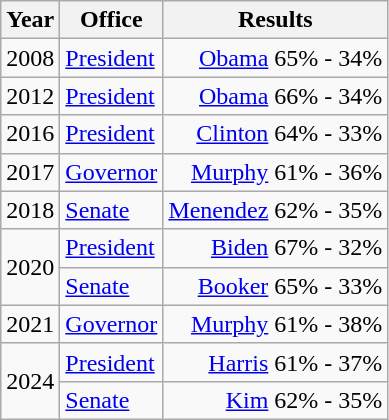<table class=wikitable>
<tr>
<th>Year</th>
<th>Office</th>
<th>Results</th>
</tr>
<tr>
<td>2008</td>
<td><a href='#'>President</a></td>
<td align="right" ><a href='#'>Obama</a> 65% - 34%</td>
</tr>
<tr>
<td>2012</td>
<td><a href='#'>President</a></td>
<td align="right" ><a href='#'>Obama</a> 66% - 34%</td>
</tr>
<tr>
<td>2016</td>
<td><a href='#'>President</a></td>
<td align="right" ><a href='#'>Clinton</a> 64% - 33%</td>
</tr>
<tr>
<td>2017</td>
<td><a href='#'>Governor</a></td>
<td align="right" ><a href='#'>Murphy</a> 61% - 36%</td>
</tr>
<tr>
<td>2018</td>
<td><a href='#'>Senate</a></td>
<td align="right" ><a href='#'>Menendez</a> 62% - 35%</td>
</tr>
<tr>
<td rowspan=2>2020</td>
<td><a href='#'>President</a></td>
<td align="right" ><a href='#'>Biden</a> 67% - 32%</td>
</tr>
<tr>
<td><a href='#'>Senate</a></td>
<td align="right" ><a href='#'>Booker</a> 65% - 33%</td>
</tr>
<tr>
<td>2021</td>
<td><a href='#'>Governor</a></td>
<td align="right" ><a href='#'>Murphy</a> 61% - 38%</td>
</tr>
<tr>
<td rowspan=2>2024</td>
<td><a href='#'>President</a></td>
<td align="right" ><a href='#'>Harris</a> 61% - 37%</td>
</tr>
<tr>
<td><a href='#'>Senate</a></td>
<td align="right" ><a href='#'>Kim</a> 62% - 35%</td>
</tr>
</table>
